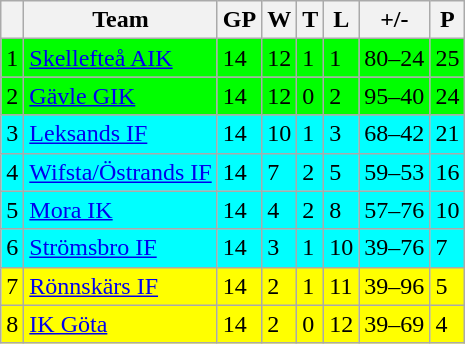<table class="wikitable">
<tr>
<th></th>
<th>Team</th>
<th>GP</th>
<th>W</th>
<th>T</th>
<th>L</th>
<th>+/-</th>
<th>P</th>
</tr>
<tr style="background:#00FF00">
<td>1</td>
<td><a href='#'>Skellefteå AIK</a></td>
<td>14</td>
<td>12</td>
<td>1</td>
<td>1</td>
<td>80–24</td>
<td>25</td>
</tr>
<tr style="background:#00FF00">
<td>2</td>
<td><a href='#'>Gävle GIK</a></td>
<td>14</td>
<td>12</td>
<td>0</td>
<td>2</td>
<td>95–40</td>
<td>24</td>
</tr>
<tr style="background:#00FFFF">
<td>3</td>
<td><a href='#'>Leksands IF</a></td>
<td>14</td>
<td>10</td>
<td>1</td>
<td>3</td>
<td>68–42</td>
<td>21</td>
</tr>
<tr style="background:#00FFFF">
<td>4</td>
<td><a href='#'>Wifsta/Östrands IF</a></td>
<td>14</td>
<td>7</td>
<td>2</td>
<td>5</td>
<td>59–53</td>
<td>16</td>
</tr>
<tr style="background:#00FFFF">
<td>5</td>
<td><a href='#'>Mora IK</a></td>
<td>14</td>
<td>4</td>
<td>2</td>
<td>8</td>
<td>57–76</td>
<td>10</td>
</tr>
<tr style="background:#00FFFF">
<td>6</td>
<td><a href='#'>Strömsbro IF</a></td>
<td>14</td>
<td>3</td>
<td>1</td>
<td>10</td>
<td>39–76</td>
<td>7</td>
</tr>
<tr style="background:#FFFF00">
<td>7</td>
<td><a href='#'>Rönnskärs IF</a></td>
<td>14</td>
<td>2</td>
<td>1</td>
<td>11</td>
<td>39–96</td>
<td>5</td>
</tr>
<tr style="background:#FFFF00">
<td>8</td>
<td><a href='#'>IK Göta</a></td>
<td>14</td>
<td>2</td>
<td>0</td>
<td>12</td>
<td>39–69</td>
<td>4</td>
</tr>
</table>
